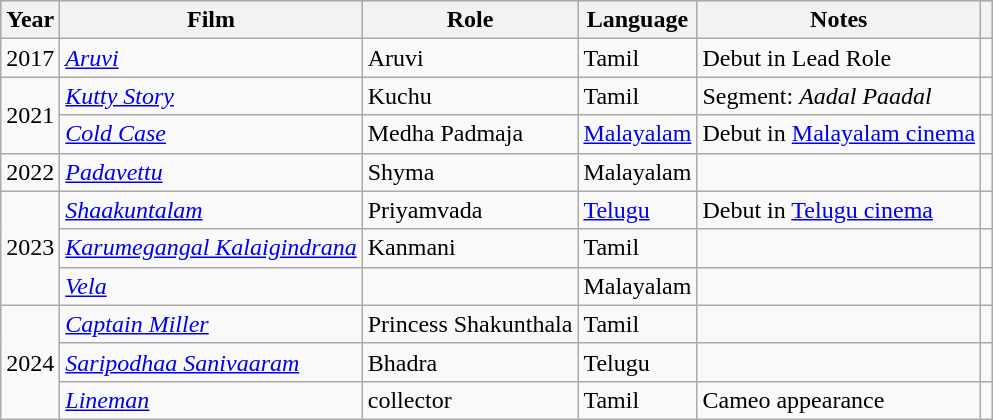<table class="wikitable sortable plainrowheaders" id="filmography">
<tr style="background:#ccc; text-align:center;">
<th>Year</th>
<th>Film</th>
<th>Role</th>
<th>Language</th>
<th class="unsortable">Notes</th>
<th class="unsortable"></th>
</tr>
<tr>
<td>2017</td>
<td><em><a href='#'>Aruvi</a></em></td>
<td>Aruvi</td>
<td>Tamil</td>
<td>Debut in Lead Role</td>
<td></td>
</tr>
<tr>
<td rowspan="2">2021</td>
<td><em><a href='#'>Kutty Story</a></em></td>
<td>Kuchu</td>
<td>Tamil</td>
<td>Segment: <em>Aadal Paadal</em></td>
<td></td>
</tr>
<tr>
<td><em><a href='#'>Cold Case</a></em></td>
<td>Medha Padmaja</td>
<td><a href='#'>Malayalam</a></td>
<td>Debut in <a href='#'>Malayalam cinema</a></td>
<td></td>
</tr>
<tr>
<td>2022</td>
<td><em><a href='#'>Padavettu</a></em></td>
<td>Shyma</td>
<td>Malayalam</td>
<td></td>
<td></td>
</tr>
<tr>
<td rowspan="3">2023</td>
<td><em><a href='#'>Shaakuntalam</a></em></td>
<td>Priyamvada</td>
<td><a href='#'>Telugu</a></td>
<td>Debut in <a href='#'>Telugu cinema</a></td>
<td><br></td>
</tr>
<tr>
<td><em><a href='#'>Karumegangal Kalaigindrana</a></em></td>
<td>Kanmani</td>
<td>Tamil</td>
<td></td>
<td></td>
</tr>
<tr>
<td><em><a href='#'>Vela</a></em></td>
<td></td>
<td>Malayalam</td>
<td></td>
<td></td>
</tr>
<tr>
<td rowspan="3">2024</td>
<td><em><a href='#'>Captain Miller</a></em></td>
<td>Princess Shakunthala</td>
<td>Tamil</td>
<td></td>
<td></td>
</tr>
<tr>
<td><em><a href='#'>Saripodhaa Sanivaaram</a></em></td>
<td>Bhadra</td>
<td>Telugu</td>
<td></td>
<td></td>
</tr>
<tr>
<td><em><a href='#'>Lineman</a></em></td>
<td>collector</td>
<td>Tamil</td>
<td>Cameo appearance</td>
<td></td>
</tr>
</table>
